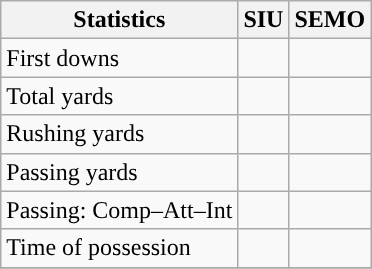<table class="wikitable" style="float: left;">
<tr>
<th>Statistics</th>
<th>SIU</th>
<th>SEMO</th>
</tr>
<tr>
<td>First downs</td>
<td></td>
<td></td>
</tr>
<tr>
<td>Total yards</td>
<td></td>
<td></td>
</tr>
<tr>
<td>Rushing yards</td>
<td></td>
<td></td>
</tr>
<tr>
<td>Passing yards</td>
<td></td>
<td></td>
</tr>
<tr>
<td>Passing: Comp–Att–Int</td>
<td></td>
<td></td>
</tr>
<tr>
<td>Time of possession</td>
<td></td>
<td></td>
</tr>
<tr>
</tr>
</table>
